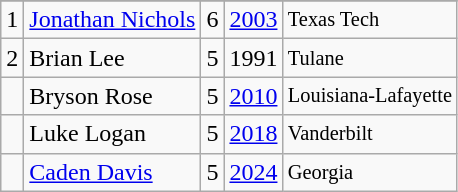<table class="wikitable">
<tr>
</tr>
<tr>
<td>1</td>
<td><a href='#'>Jonathan Nichols</a></td>
<td>6</td>
<td><a href='#'>2003</a></td>
<td style="font-size:85%;">Texas Tech</td>
</tr>
<tr>
<td>2</td>
<td>Brian Lee</td>
<td>5</td>
<td>1991</td>
<td style="font-size:85%;">Tulane</td>
</tr>
<tr>
<td></td>
<td>Bryson Rose</td>
<td>5</td>
<td><a href='#'>2010</a></td>
<td style="font-size:85%;">Louisiana-Lafayette</td>
</tr>
<tr>
<td></td>
<td>Luke Logan</td>
<td>5</td>
<td><a href='#'>2018</a></td>
<td style="font-size:85%;">Vanderbilt</td>
</tr>
<tr>
<td></td>
<td><a href='#'>Caden Davis</a></td>
<td>5</td>
<td><a href='#'>2024</a></td>
<td style="font-size:85%;">Georgia</td>
</tr>
</table>
